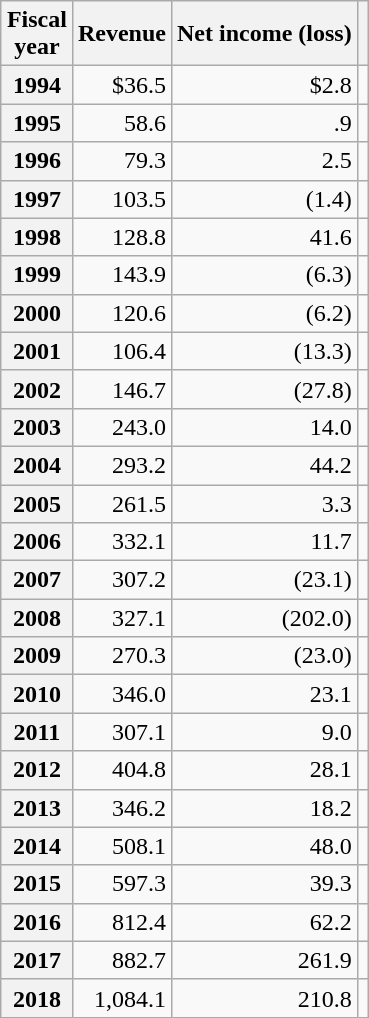<table class="wikitable mw-collapsible mw-collapsed" style="text-align:right; margin-left:2em; float:right;">
<tr>
<th scope="col">Fiscal<br>year</th>
<th scope="col">Revenue</th>
<th scope="col">Net income (loss)</th>
<th scope="col"></th>
</tr>
<tr>
<th scope="row">1994</th>
<td>$36.5</td>
<td>$2.8</td>
<td></td>
</tr>
<tr>
<th scope="row">1995</th>
<td>58.6</td>
<td>.9</td>
<td></td>
</tr>
<tr>
<th scope="row">1996</th>
<td>79.3</td>
<td>2.5</td>
<td></td>
</tr>
<tr>
<th scope="row">1997</th>
<td>103.5</td>
<td>(1.4)</td>
<td></td>
</tr>
<tr>
<th scope="row">1998</th>
<td>128.8</td>
<td>41.6</td>
<td></td>
</tr>
<tr>
<th scope="row">1999</th>
<td>143.9</td>
<td>(6.3)</td>
<td></td>
</tr>
<tr>
<th scope="row">2000</th>
<td>120.6</td>
<td>(6.2)</td>
<td></td>
</tr>
<tr>
<th scope="row">2001</th>
<td>106.4</td>
<td>(13.3)</td>
<td></td>
</tr>
<tr>
<th scope="row">2002</th>
<td>146.7</td>
<td>(27.8)</td>
<td></td>
</tr>
<tr>
<th scope="row">2003</th>
<td>243.0</td>
<td>14.0</td>
<td></td>
</tr>
<tr>
<th scope="row">2004</th>
<td>293.2</td>
<td>44.2</td>
<td></td>
</tr>
<tr>
<th scope="row">2005</th>
<td>261.5</td>
<td>3.3</td>
<td></td>
</tr>
<tr>
<th scope="row">2006</th>
<td>332.1</td>
<td>11.7</td>
<td></td>
</tr>
<tr>
<th scope="row">2007</th>
<td>307.2</td>
<td>(23.1)</td>
<td></td>
</tr>
<tr>
<th scope="row">2008</th>
<td>327.1</td>
<td>(202.0)</td>
<td></td>
</tr>
<tr>
<th scope="row">2009</th>
<td>270.3</td>
<td>(23.0)</td>
<td></td>
</tr>
<tr>
<th scope="row">2010</th>
<td>346.0</td>
<td>23.1</td>
<td></td>
</tr>
<tr>
<th scope="row">2011</th>
<td>307.1</td>
<td>9.0</td>
<td></td>
</tr>
<tr>
<th scope="row">2012</th>
<td>404.8</td>
<td>28.1</td>
<td></td>
</tr>
<tr>
<th scope="row">2013</th>
<td>346.2</td>
<td>18.2</td>
<td></td>
</tr>
<tr>
<th scope="row">2014</th>
<td>508.1</td>
<td>48.0</td>
<td></td>
</tr>
<tr>
<th scope="row">2015</th>
<td>597.3</td>
<td>39.3</td>
<td></td>
</tr>
<tr>
<th scope="row">2016</th>
<td>812.4</td>
<td>62.2</td>
<td></td>
</tr>
<tr>
<th scope="row">2017</th>
<td>882.7</td>
<td>261.9</td>
<td></td>
</tr>
<tr>
<th scope="row">2018</th>
<td>1,084.1</td>
<td>210.8</td>
<td></td>
</tr>
</table>
